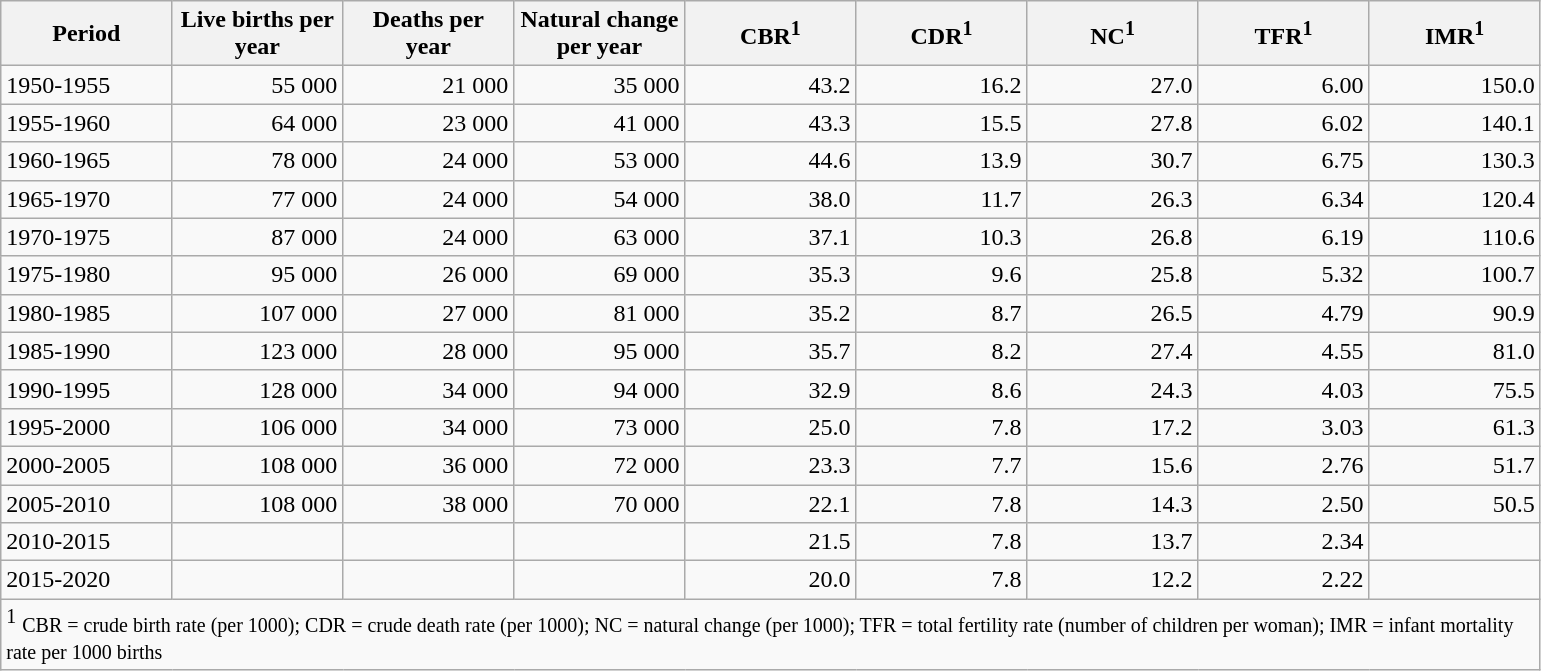<table class="wikitable">
<tr>
<th style="width:80pt;">Period</th>
<th style="width:80pt;">Live births per year</th>
<th style="width:80pt;">Deaths per year</th>
<th style="width:80pt;">Natural change per year</th>
<th style="width:80pt;">CBR<sup>1</sup></th>
<th style="width:80pt;">CDR<sup>1</sup></th>
<th style="width:80pt;">NC<sup>1</sup></th>
<th style="width:80pt;">TFR<sup>1</sup></th>
<th style="width:80pt;">IMR<sup>1</sup></th>
</tr>
<tr>
<td>1950-1955</td>
<td style="text-align:right;">55 000</td>
<td style="text-align:right;">21 000</td>
<td style="text-align:right;">35 000</td>
<td style="text-align:right;">43.2</td>
<td style="text-align:right;">16.2</td>
<td style="text-align:right;">27.0</td>
<td style="text-align:right;">6.00</td>
<td style="text-align:right;">150.0</td>
</tr>
<tr>
<td>1955-1960</td>
<td style="text-align:right;">64 000</td>
<td style="text-align:right;">23 000</td>
<td style="text-align:right;">41 000</td>
<td style="text-align:right;">43.3</td>
<td style="text-align:right;">15.5</td>
<td style="text-align:right;">27.8</td>
<td style="text-align:right;">6.02</td>
<td style="text-align:right;">140.1</td>
</tr>
<tr>
<td>1960-1965</td>
<td style="text-align:right;">78 000</td>
<td style="text-align:right;">24 000</td>
<td style="text-align:right;">53 000</td>
<td style="text-align:right;">44.6</td>
<td style="text-align:right;">13.9</td>
<td style="text-align:right;">30.7</td>
<td style="text-align:right;">6.75</td>
<td style="text-align:right;">130.3</td>
</tr>
<tr>
<td>1965-1970</td>
<td style="text-align:right;">77 000</td>
<td style="text-align:right;">24 000</td>
<td style="text-align:right;">54 000</td>
<td style="text-align:right;">38.0</td>
<td style="text-align:right;">11.7</td>
<td style="text-align:right;">26.3</td>
<td style="text-align:right;">6.34</td>
<td style="text-align:right;">120.4</td>
</tr>
<tr>
<td>1970-1975</td>
<td style="text-align:right;">87 000</td>
<td style="text-align:right;">24 000</td>
<td style="text-align:right;">63 000</td>
<td style="text-align:right;">37.1</td>
<td style="text-align:right;">10.3</td>
<td style="text-align:right;">26.8</td>
<td style="text-align:right;">6.19</td>
<td style="text-align:right;">110.6</td>
</tr>
<tr>
<td>1975-1980</td>
<td style="text-align:right;">95 000</td>
<td style="text-align:right;">26 000</td>
<td style="text-align:right;">69 000</td>
<td style="text-align:right;">35.3</td>
<td style="text-align:right;">9.6</td>
<td style="text-align:right;">25.8</td>
<td style="text-align:right;">5.32</td>
<td style="text-align:right;">100.7</td>
</tr>
<tr>
<td>1980-1985</td>
<td style="text-align:right;">107 000</td>
<td style="text-align:right;">27 000</td>
<td style="text-align:right;">81 000</td>
<td style="text-align:right;">35.2</td>
<td style="text-align:right;">8.7</td>
<td style="text-align:right;">26.5</td>
<td style="text-align:right;">4.79</td>
<td style="text-align:right;">90.9</td>
</tr>
<tr>
<td>1985-1990</td>
<td style="text-align:right;">123 000</td>
<td style="text-align:right;">28 000</td>
<td style="text-align:right;">95 000</td>
<td style="text-align:right;">35.7</td>
<td style="text-align:right;">8.2</td>
<td style="text-align:right;">27.4</td>
<td style="text-align:right;">4.55</td>
<td style="text-align:right;">81.0</td>
</tr>
<tr>
<td>1990-1995</td>
<td style="text-align:right;">128 000</td>
<td style="text-align:right;">34 000</td>
<td style="text-align:right;">94 000</td>
<td style="text-align:right;">32.9</td>
<td style="text-align:right;">8.6</td>
<td style="text-align:right;">24.3</td>
<td style="text-align:right;">4.03</td>
<td style="text-align:right;">75.5</td>
</tr>
<tr>
<td>1995-2000</td>
<td style="text-align:right;">106 000</td>
<td style="text-align:right;">34 000</td>
<td style="text-align:right;">73 000</td>
<td style="text-align:right;">25.0</td>
<td style="text-align:right;">7.8</td>
<td style="text-align:right;">17.2</td>
<td style="text-align:right;">3.03</td>
<td style="text-align:right;">61.3</td>
</tr>
<tr>
<td>2000-2005</td>
<td style="text-align:right;">108 000</td>
<td style="text-align:right;">36 000</td>
<td style="text-align:right;">72 000</td>
<td style="text-align:right;">23.3</td>
<td style="text-align:right;">7.7</td>
<td style="text-align:right;">15.6</td>
<td style="text-align:right;">2.76</td>
<td style="text-align:right;">51.7</td>
</tr>
<tr>
<td>2005-2010</td>
<td style="text-align:right;">108 000</td>
<td style="text-align:right;">38 000</td>
<td style="text-align:right;">70 000</td>
<td style="text-align:right;">22.1</td>
<td style="text-align:right;">7.8</td>
<td style="text-align:right;">14.3</td>
<td style="text-align:right;">2.50</td>
<td style="text-align:right;">50.5</td>
</tr>
<tr>
<td>2010-2015</td>
<td style="text-align:right;"></td>
<td style="text-align:right;"></td>
<td style="text-align:right;"></td>
<td style="text-align:right;">21.5</td>
<td style="text-align:right;">7.8</td>
<td style="text-align:right;">13.7</td>
<td style="text-align:right;">2.34</td>
<td style="text-align:right;"></td>
</tr>
<tr>
<td>2015-2020</td>
<td style="text-align:right;"></td>
<td style="text-align:right;"></td>
<td style="text-align:right;"></td>
<td style="text-align:right;">20.0</td>
<td style="text-align:right;">7.8</td>
<td style="text-align:right;">12.2</td>
<td style="text-align:right;">2.22</td>
<td style="text-align:right;"></td>
</tr>
<tr>
<td colspan="9"><sup>1</sup> <small>CBR = crude birth rate (per 1000); CDR = crude death rate (per 1000); NC = natural change (per 1000); TFR = total fertility rate (number of children per woman); IMR = infant mortality rate per 1000 births</small></td>
</tr>
</table>
